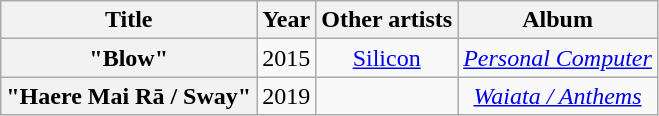<table class="wikitable plainrowheaders" style="text-align: center;">
<tr>
<th scope="col">Title</th>
<th scope="col">Year</th>
<th scope="col">Other artists</th>
<th scope="col">Album</th>
</tr>
<tr>
<th scope="row">"Blow"</th>
<td>2015</td>
<td><a href='#'>Silicon</a></td>
<td><em><a href='#'>Personal Computer</a></em></td>
</tr>
<tr>
<th scope="row">"Haere Mai Rā / Sway"</th>
<td>2019</td>
<td></td>
<td><em><a href='#'>Waiata / Anthems</a></em></td>
</tr>
</table>
